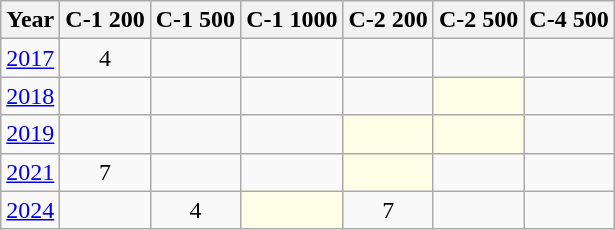<table class="wikitable" style="text-align:center;">
<tr>
<th>Year</th>
<th>C-1 200</th>
<th>C-1 500</th>
<th>C-1 1000</th>
<th>C-2 200</th>
<th>C-2 500</th>
<th>C-4 500</th>
</tr>
<tr>
<td><a href='#'>2017</a></td>
<td>4</td>
<td></td>
<td></td>
<td></td>
<td></td>
<td></td>
</tr>
<tr>
<td><a href='#'>2018</a></td>
<td></td>
<td></td>
<td></td>
<td></td>
<td style="background:#fdffe7"></td>
<td></td>
</tr>
<tr>
<td><a href='#'>2019</a></td>
<td></td>
<td></td>
<td></td>
<td style="background:#fdffe7"></td>
<td style="background:#fdffe7"></td>
<td></td>
</tr>
<tr>
<td><a href='#'>2021</a></td>
<td>7</td>
<td></td>
<td></td>
<td style="background:#fdffe7"></td>
<td></td>
<td></td>
</tr>
<tr>
<td><a href='#'>2024</a></td>
<td></td>
<td>4</td>
<td style="background:#fdffe7"></td>
<td>7</td>
<td></td>
<td></td>
</tr>
</table>
